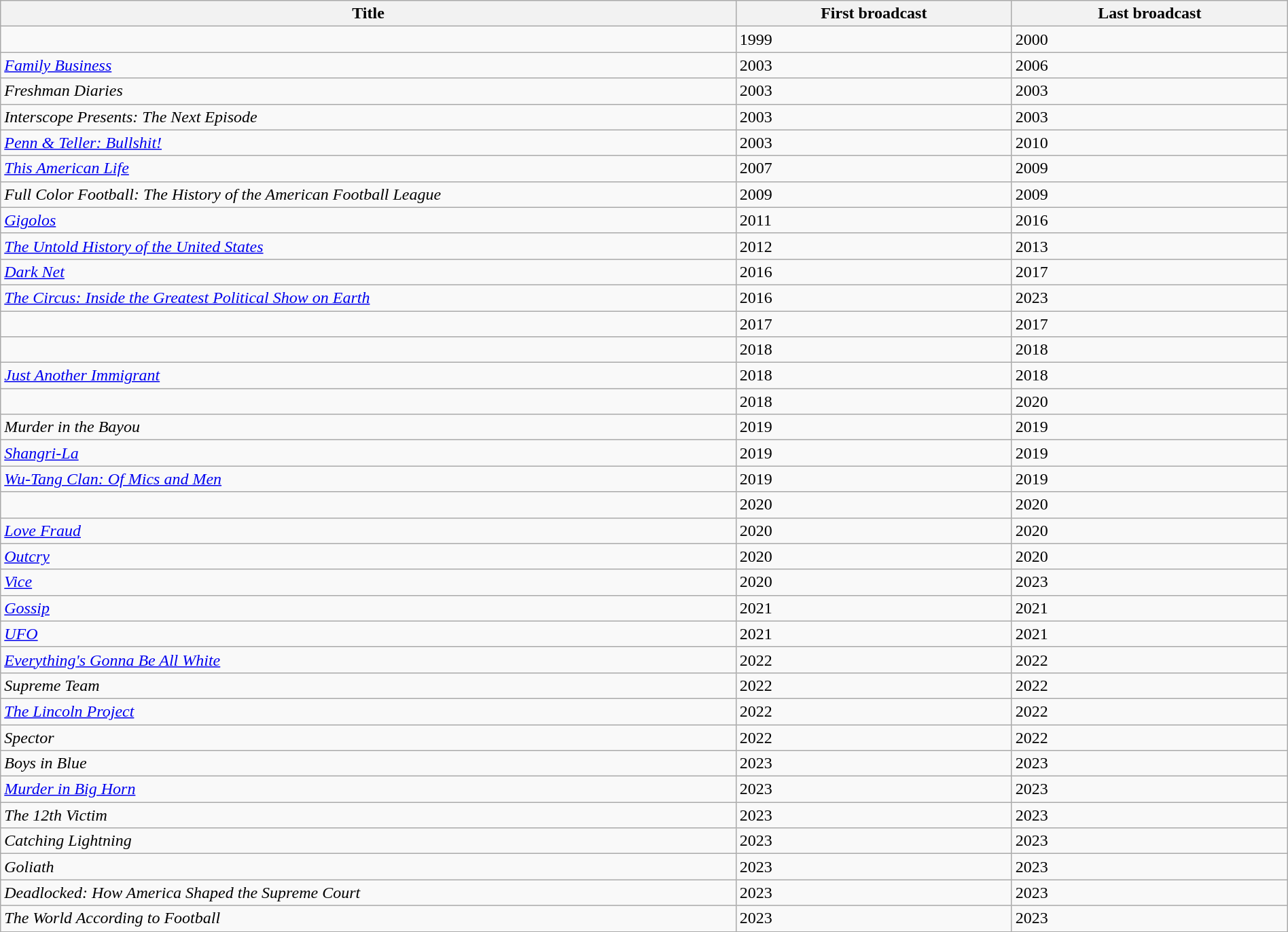<table class="wikitable sortable" style="width:100%;">
<tr>
<th style="width:40%;">Title</th>
<th style="width:15%;">First broadcast</th>
<th style="width:15%;">Last broadcast</th>
</tr>
<tr>
<td></td>
<td>1999</td>
<td>2000</td>
</tr>
<tr>
<td><em><a href='#'>Family Business</a></em></td>
<td>2003</td>
<td>2006</td>
</tr>
<tr>
<td><em>Freshman Diaries</em></td>
<td>2003</td>
<td>2003</td>
</tr>
<tr>
<td><em>Interscope Presents: The Next Episode</em></td>
<td>2003</td>
<td>2003</td>
</tr>
<tr>
<td><em><a href='#'>Penn & Teller: Bullshit!</a></em></td>
<td>2003</td>
<td>2010</td>
</tr>
<tr>
<td><em><a href='#'>This American Life</a></em></td>
<td>2007</td>
<td>2009</td>
</tr>
<tr>
<td><em>Full Color Football: The History of the American Football League</em></td>
<td>2009</td>
<td>2009</td>
</tr>
<tr>
<td><em><a href='#'>Gigolos</a></em></td>
<td>2011</td>
<td>2016</td>
</tr>
<tr>
<td><em><a href='#'>The Untold History of the United States</a></em></td>
<td>2012</td>
<td>2013</td>
</tr>
<tr>
<td><em><a href='#'>Dark Net</a></em></td>
<td>2016</td>
<td>2017</td>
</tr>
<tr>
<td><em><a href='#'>The Circus: Inside the Greatest Political Show on Earth</a></em></td>
<td>2016</td>
<td>2023</td>
</tr>
<tr>
<td></td>
<td>2017</td>
<td>2017</td>
</tr>
<tr>
<td></td>
<td>2018</td>
<td>2018</td>
</tr>
<tr>
<td><em><a href='#'>Just Another Immigrant</a></em></td>
<td>2018</td>
<td>2018</td>
</tr>
<tr>
<td></td>
<td>2018</td>
<td>2020</td>
</tr>
<tr>
<td><em>Murder in the Bayou</em></td>
<td>2019</td>
<td>2019</td>
</tr>
<tr>
<td><em><a href='#'>Shangri-La</a></em></td>
<td>2019</td>
<td>2019</td>
</tr>
<tr>
<td><em><a href='#'>Wu-Tang Clan: Of Mics and Men</a></em></td>
<td>2019</td>
<td>2019</td>
</tr>
<tr>
<td><em></em></td>
<td>2020</td>
<td>2020</td>
</tr>
<tr>
<td><em><a href='#'>Love Fraud</a></em></td>
<td>2020</td>
<td>2020</td>
</tr>
<tr>
<td><em><a href='#'>Outcry</a></em></td>
<td>2020</td>
<td>2020</td>
</tr>
<tr>
<td><em><a href='#'>Vice</a></em></td>
<td>2020</td>
<td>2023</td>
</tr>
<tr>
<td><em><a href='#'>Gossip</a></em></td>
<td>2021</td>
<td>2021</td>
</tr>
<tr>
<td><em><a href='#'>UFO</a></em></td>
<td>2021</td>
<td>2021</td>
</tr>
<tr>
<td><em><a href='#'>Everything's Gonna Be All White</a></em></td>
<td>2022</td>
<td>2022</td>
</tr>
<tr>
<td><em>Supreme Team</em></td>
<td>2022</td>
<td>2022</td>
</tr>
<tr>
<td><em><a href='#'>The Lincoln Project</a></em></td>
<td>2022</td>
<td>2022</td>
</tr>
<tr>
<td><em>Spector</em></td>
<td>2022</td>
<td>2022</td>
</tr>
<tr>
<td><em>Boys in Blue</em></td>
<td>2023</td>
<td>2023</td>
</tr>
<tr>
<td><em><a href='#'>Murder in Big Horn</a></em></td>
<td>2023</td>
<td>2023</td>
</tr>
<tr>
<td><em>The 12th Victim</em></td>
<td>2023</td>
<td>2023</td>
</tr>
<tr>
<td><em>Catching Lightning</em></td>
<td>2023</td>
<td>2023</td>
</tr>
<tr>
<td><em>Goliath</em></td>
<td>2023</td>
<td>2023</td>
</tr>
<tr>
<td><em>Deadlocked: How America Shaped the Supreme Court</em></td>
<td>2023</td>
<td>2023</td>
</tr>
<tr>
<td><em>The World According to Football</em></td>
<td>2023</td>
<td>2023</td>
</tr>
<tr>
</tr>
</table>
